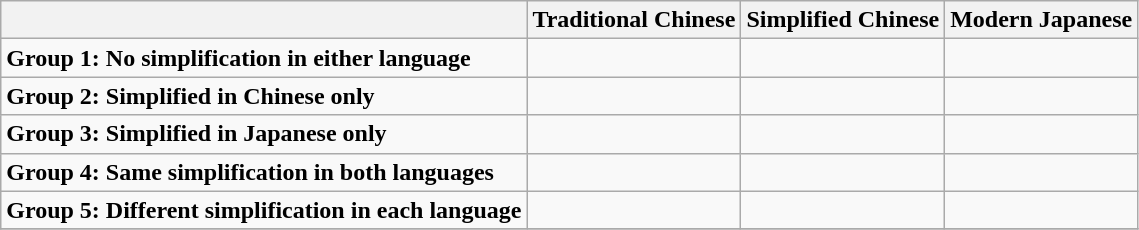<table class="wikitable" |>
<tr>
<th></th>
<th>Traditional Chinese</th>
<th>Simplified Chinese</th>
<th>Modern Japanese</th>
</tr>
<tr>
<td><strong>Group 1: No simplification in either language</strong></td>
<td style="font-size: 200%;"></td>
<td style="font-size: 200%;"></td>
<td style="font-size: 200%;"></td>
</tr>
<tr>
<td><strong>Group 2: Simplified in Chinese only</strong></td>
<td style="font-size: 200%;"></td>
<td style="font-size: 200%;"></td>
<td style="font-size: 200%;"></td>
</tr>
<tr>
<td><strong>Group 3: Simplified in Japanese only</strong></td>
<td style="font-size: 200%;"></td>
<td style="font-size: 200%;"></td>
<td style="font-size: 200%;"></td>
</tr>
<tr>
<td><strong>Group 4: Same simplification in both languages</strong></td>
<td style="font-size: 200%;"></td>
<td style="font-size: 200%;"></td>
<td style="font-size: 200%;"></td>
</tr>
<tr>
<td><strong>Group 5: Different simplification in each language</strong></td>
<td style="font-size: 200%;"></td>
<td style="font-size: 200%;"></td>
<td style="font-size: 200%;"></td>
</tr>
<tr>
</tr>
</table>
